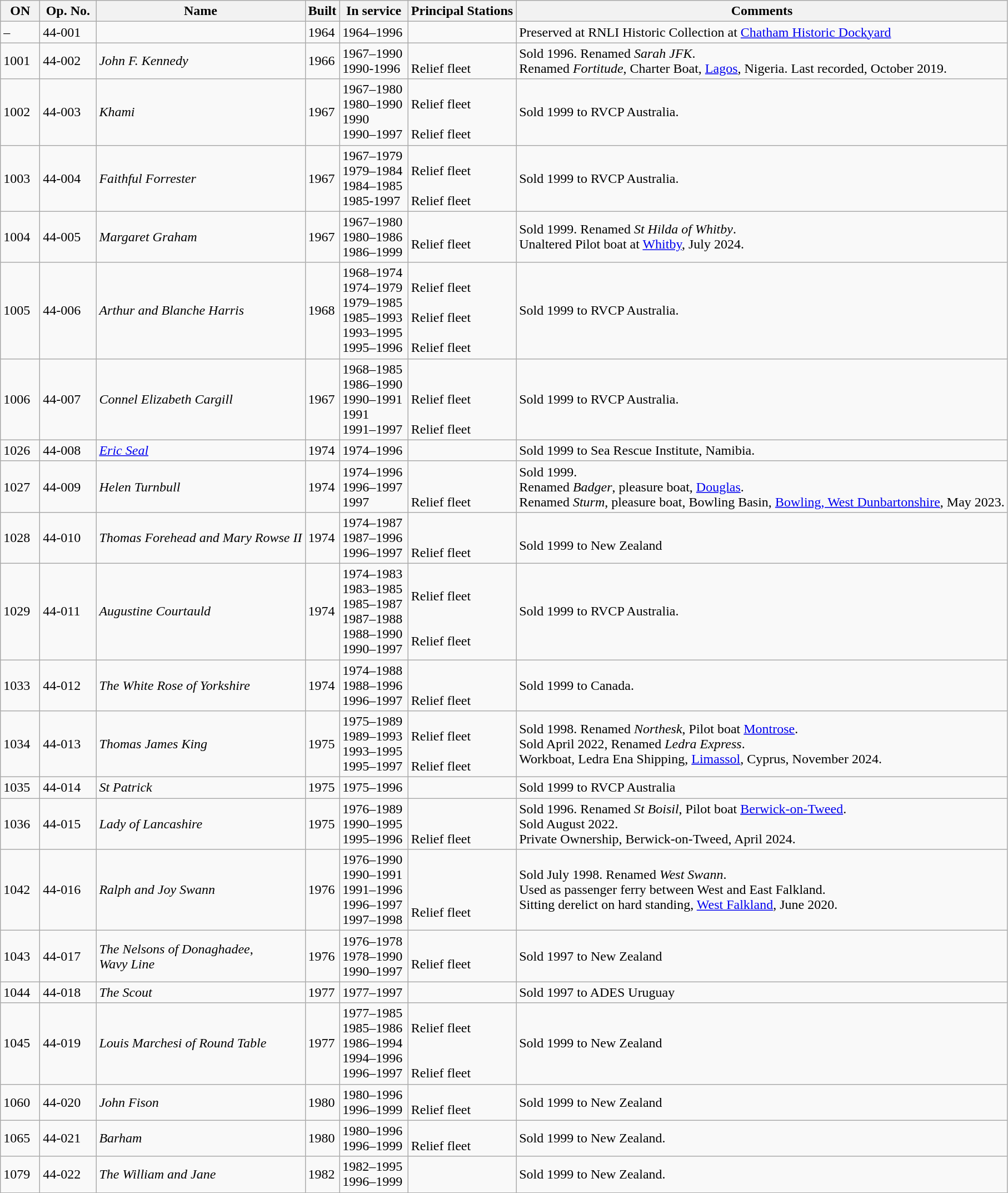<table class="wikitable">
<tr>
<th scope="col" style="width: 40px;">ON</th>
<th scope="col" style="width: 60px;">Op. No.</th>
<th>Name</th>
<th>Built</th>
<th scope="col" style="width: 75px;">In service</th>
<th>Principal Stations</th>
<th>Comments</th>
</tr>
<tr>
<td>–</td>
<td>44-001</td>
<td></td>
<td>1964</td>
<td>1964–1996</td>
<td></td>
<td>Preserved at RNLI Historic Collection at <a href='#'>Chatham Historic Dockyard</a></td>
</tr>
<tr>
<td>1001</td>
<td>44-002</td>
<td><em>John F. Kennedy</em></td>
<td>1966</td>
<td>1967–1990<br>1990-1996</td>
<td><br>Relief fleet</td>
<td>Sold 1996. Renamed <em>Sarah JFK</em>.<br>Renamed <em>Fortitude</em>, Charter Boat, <a href='#'>Lagos</a>, Nigeria. Last recorded, October 2019.</td>
</tr>
<tr>
<td>1002</td>
<td>44-003</td>
<td><em>Khami</em></td>
<td>1967</td>
<td>1967–1980<br>1980–1990<br>1990<br>1990–1997</td>
<td><br>Relief fleet<br><br>Relief fleet</td>
<td>Sold 1999 to RVCP Australia.</td>
</tr>
<tr>
<td>1003</td>
<td>44-004</td>
<td><em>Faithful Forrester</em></td>
<td>1967</td>
<td>1967–1979<br>1979–1984<br>1984–1985<br>1985-1997</td>
<td><br>Relief fleet<br><br>Relief fleet</td>
<td>Sold 1999 to RVCP Australia.</td>
</tr>
<tr>
<td>1004</td>
<td>44-005</td>
<td><em>Margaret Graham</em></td>
<td>1967</td>
<td>1967–1980<br>1980–1986<br>1986–1999</td>
<td><br>Relief fleet<br></td>
<td>Sold 1999. Renamed <em>St Hilda of Whitby</em>.<br>Unaltered Pilot boat at <a href='#'>Whitby</a>, July 2024.</td>
</tr>
<tr>
<td>1005</td>
<td>44-006</td>
<td><em>Arthur and Blanche Harris</em></td>
<td>1968</td>
<td>1968–1974<br>1974–1979<br>1979–1985<br>1985–1993<br>1993–1995<br>1995–1996</td>
<td><br>Relief fleet<br><br>Relief fleet<br><br>Relief fleet</td>
<td>Sold 1999 to RVCP Australia.</td>
</tr>
<tr>
<td>1006</td>
<td>44-007</td>
<td><em>Connel Elizabeth Cargill</em></td>
<td>1967</td>
<td>1968–1985<br>1986–1990<br>1990–1991<br>1991<br>1991–1997</td>
<td><br><br>Relief fleet<br><br>Relief fleet</td>
<td>Sold 1999 to RVCP Australia.</td>
</tr>
<tr>
<td>1026</td>
<td>44-008</td>
<td><a href='#'><em>Eric Seal<br></em></a></td>
<td>1974</td>
<td>1974–1996</td>
<td></td>
<td>Sold 1999 to Sea Rescue Institute, Namibia.</td>
</tr>
<tr>
<td>1027</td>
<td>44-009</td>
<td><em>Helen Turnbull</em></td>
<td>1974</td>
<td>1974–1996<br>1996–1997<br>1997</td>
<td><br><br>Relief fleet</td>
<td>Sold 1999.<br>Renamed <em>Badger</em>, pleasure boat, <a href='#'>Douglas</a>.<br>Renamed <em>Sturm</em>, pleasure boat, Bowling Basin, <a href='#'>Bowling, West Dunbartonshire</a>, May 2023.</td>
</tr>
<tr>
<td>1028</td>
<td>44-010</td>
<td><em>Thomas Forehead and Mary Rowse II</em></td>
<td>1974</td>
<td>1974–1987<br>1987–1996<br>1996–1997</td>
<td><br><br>Relief fleet</td>
<td><br>Sold 1999 to New Zealand</td>
</tr>
<tr>
<td>1029</td>
<td>44-011</td>
<td><em>Augustine Courtauld</em></td>
<td>1974</td>
<td>1974–1983<br>1983–1985<br>1985–1987<br>1987–1988<br>1988–1990<br>1990–1997</td>
<td><br>Relief fleet<br><br><br>Relief fleet<br></td>
<td>Sold 1999 to RVCP Australia.</td>
</tr>
<tr>
<td>1033</td>
<td>44-012</td>
<td><em>The White Rose of Yorkshire</em></td>
<td>1974</td>
<td>1974–1988<br>1988–1996<br>1996–1997</td>
<td><br><br>Relief fleet</td>
<td>Sold 1999 to Canada.</td>
</tr>
<tr>
<td>1034</td>
<td>44-013</td>
<td><em>Thomas James King</em></td>
<td>1975</td>
<td>1975–1989<br>1989–1993<br>1993–1995<br>1995–1997</td>
<td><br>Relief fleet<br><br>Relief fleet</td>
<td>Sold 1998. Renamed <em>Northesk</em>, Pilot boat <a href='#'>Montrose</a>.<br>Sold April 2022, Renamed <em>Ledra Express</em>.<br>Workboat, Ledra Ena Shipping, <a href='#'>Limassol</a>, Cyprus, November 2024.</td>
</tr>
<tr>
<td>1035</td>
<td>44-014</td>
<td><em>St Patrick</em></td>
<td>1975</td>
<td>1975–1996</td>
<td></td>
<td>Sold 1999 to RVCP Australia</td>
</tr>
<tr>
<td>1036</td>
<td>44-015</td>
<td><em>Lady of Lancashire</em></td>
<td>1975</td>
<td>1976–1989<br>1990–1995<br>1995–1996</td>
<td><br><br>Relief fleet</td>
<td>Sold 1996. Renamed <em>St Boisil</em>, Pilot boat <a href='#'>Berwick-on-Tweed</a>.<br>Sold August 2022.<br> Private Ownership, Berwick-on-Tweed, April 2024.</td>
</tr>
<tr>
<td>1042</td>
<td>44-016</td>
<td><em>Ralph and Joy Swann</em></td>
<td>1976</td>
<td>1976–1990<br>1990–1991<br>1991–1996<br>1996–1997<br>1997–1998</td>
<td><br><br><br>Relief fleet<br></td>
<td>Sold July 1998. Renamed <em>West Swann</em>.<br>Used as passenger ferry between West and East Falkland.<br>Sitting derelict on hard standing, <a href='#'>West Falkland</a>, June 2020.</td>
</tr>
<tr>
<td>1043</td>
<td>44-017</td>
<td><em>The Nelsons of Donaghadee</em>,<br><em>Wavy Line</em></td>
<td>1976</td>
<td>1976–1978<br>1978–1990<br>1990–1997</td>
<td><br>Relief fleet<br></td>
<td>Sold 1997 to New Zealand</td>
</tr>
<tr>
<td>1044</td>
<td>44-018</td>
<td><em>The Scout</em></td>
<td>1977</td>
<td>1977–1997</td>
<td></td>
<td>Sold 1997 to ADES Uruguay</td>
</tr>
<tr>
<td>1045</td>
<td>44-019</td>
<td><em>Louis Marchesi of Round Table</em></td>
<td>1977</td>
<td>1977–1985<br>1985–1986<br>1986–1994<br>1994–1996<br>1996–1997</td>
<td><br>Relief fleet<br><br><br>Relief fleet</td>
<td>Sold 1999 to New Zealand</td>
</tr>
<tr>
<td>1060</td>
<td>44-020</td>
<td><em>John Fison</em></td>
<td>1980</td>
<td>1980–1996<br>1996–1999</td>
<td><br>Relief fleet</td>
<td>Sold 1999 to New Zealand</td>
</tr>
<tr>
<td>1065</td>
<td>44-021</td>
<td><em>Barham</em></td>
<td>1980</td>
<td>1980–1996<br>1996–1999</td>
<td><br>Relief fleet</td>
<td>Sold 1999 to New Zealand.</td>
</tr>
<tr>
<td>1079</td>
<td>44-022</td>
<td><em>The William and Jane</em></td>
<td>1982</td>
<td>1982–1995<br>1996–1999</td>
<td><br></td>
<td>Sold 1999 to New Zealand.</td>
</tr>
</table>
